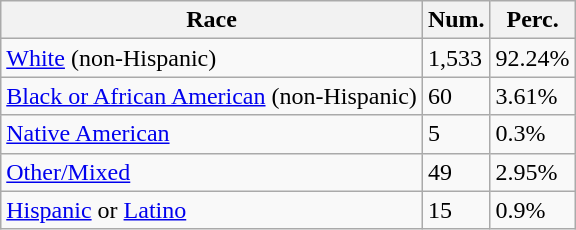<table class="wikitable">
<tr>
<th>Race</th>
<th>Num.</th>
<th>Perc.</th>
</tr>
<tr>
<td><a href='#'>White</a> (non-Hispanic)</td>
<td>1,533</td>
<td>92.24%</td>
</tr>
<tr>
<td><a href='#'>Black or African American</a> (non-Hispanic)</td>
<td>60</td>
<td>3.61%</td>
</tr>
<tr>
<td><a href='#'>Native American</a></td>
<td>5</td>
<td>0.3%</td>
</tr>
<tr>
<td><a href='#'>Other/Mixed</a></td>
<td>49</td>
<td>2.95%</td>
</tr>
<tr>
<td><a href='#'>Hispanic</a> or <a href='#'>Latino</a></td>
<td>15</td>
<td>0.9%</td>
</tr>
</table>
